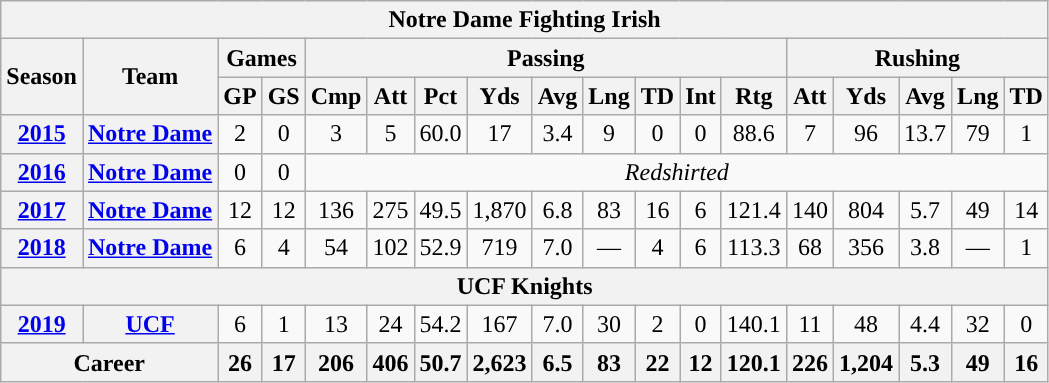<table class=wikitable style="text-align:center;">
<tr>
<th colspan="18">Notre Dame Fighting Irish</th>
</tr>
<tr>
<th rowspan="2">Season</th>
<th rowspan="2">Team</th>
<th colspan="2">Games</th>
<th colspan="9">Passing</th>
<th colspan="5">Rushing</th>
</tr>
<tr>
<th>GP</th>
<th>GS</th>
<th>Cmp</th>
<th>Att</th>
<th>Pct</th>
<th>Yds</th>
<th>Avg</th>
<th>Lng</th>
<th>TD</th>
<th>Int</th>
<th>Rtg</th>
<th>Att</th>
<th>Yds</th>
<th>Avg</th>
<th>Lng</th>
<th>TD</th>
</tr>
<tr>
<th><a href='#'>2015</a></th>
<th><a href='#'>Notre Dame</a></th>
<td>2</td>
<td>0</td>
<td>3</td>
<td>5</td>
<td>60.0</td>
<td>17</td>
<td>3.4</td>
<td>9</td>
<td>0</td>
<td>0</td>
<td>88.6</td>
<td>7</td>
<td>96</td>
<td>13.7</td>
<td>79</td>
<td>1</td>
</tr>
<tr>
<th><a href='#'>2016</a></th>
<th><a href='#'>Notre Dame</a></th>
<td>0</td>
<td>0</td>
<td colspan="14"><em>Redshirted</em></td>
</tr>
<tr>
<th><a href='#'>2017</a></th>
<th><a href='#'>Notre Dame</a></th>
<td>12</td>
<td>12</td>
<td>136</td>
<td>275</td>
<td>49.5</td>
<td>1,870</td>
<td>6.8</td>
<td>83</td>
<td>16</td>
<td>6</td>
<td>121.4</td>
<td>140</td>
<td>804</td>
<td>5.7</td>
<td>49</td>
<td>14</td>
</tr>
<tr>
<th><a href='#'>2018</a></th>
<th><a href='#'>Notre Dame</a></th>
<td>6</td>
<td>4</td>
<td>54</td>
<td>102</td>
<td>52.9</td>
<td>719</td>
<td>7.0</td>
<td>—</td>
<td>4</td>
<td>6</td>
<td>113.3</td>
<td>68</td>
<td>356</td>
<td>3.8</td>
<td>—</td>
<td>1</td>
</tr>
<tr>
<th colspan="18">UCF Knights</th>
</tr>
<tr>
<th><a href='#'>2019</a></th>
<th><a href='#'>UCF</a></th>
<td>6</td>
<td>1</td>
<td>13</td>
<td>24</td>
<td>54.2</td>
<td>167</td>
<td>7.0</td>
<td>30</td>
<td>2</td>
<td>0</td>
<td>140.1</td>
<td>11</td>
<td>48</td>
<td>4.4</td>
<td>32</td>
<td>0</td>
</tr>
<tr>
<th colspan="2">Career</th>
<th>26</th>
<th>17</th>
<th>206</th>
<th>406</th>
<th>50.7</th>
<th>2,623</th>
<th>6.5</th>
<th>83</th>
<th>22</th>
<th>12</th>
<th>120.1</th>
<th>226</th>
<th>1,204</th>
<th>5.3</th>
<th>49</th>
<th>16</th>
</tr>
</table>
